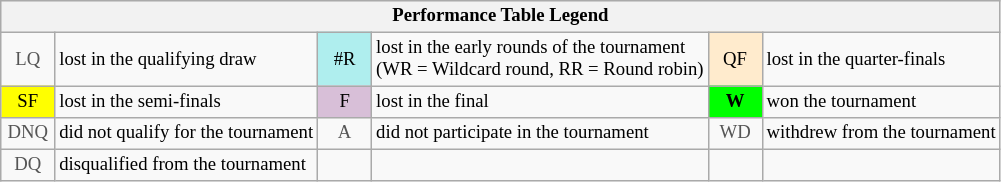<table class="wikitable" style="font-size:78%;">
<tr bgcolor="#efefef">
<th colspan="6">Performance Table Legend</th>
</tr>
<tr>
<td align="center" style="color:#555555;" width="30">LQ</td>
<td>lost in the qualifying draw</td>
<td align="center" style="background:#afeeee;">#R</td>
<td>lost in the early rounds of the tournament<br>(WR = Wildcard round, RR = Round robin)</td>
<td align="center" style="background:#ffebcd;">QF</td>
<td>lost in the quarter-finals</td>
</tr>
<tr>
<td align="center" style="background:yellow;">SF</td>
<td>lost in the semi-finals</td>
<td align="center" style="background:#D8BFD8;">F</td>
<td>lost in the final</td>
<td align="center" style="background:#00ff00;"><strong>W</strong></td>
<td>won the tournament</td>
</tr>
<tr>
<td align="center" style="color:#555555;" width="30">DNQ</td>
<td>did not qualify for the tournament</td>
<td align="center" style="color:#555555;" width="30">A</td>
<td>did not participate in the tournament</td>
<td align="center" style="color:#555555;" width="30">WD</td>
<td>withdrew from the tournament</td>
</tr>
<tr>
<td align="center" style="color:#555555;" width="30">DQ</td>
<td>disqualified from the tournament</td>
<td></td>
<td></td>
<td></td>
<td></td>
</tr>
</table>
